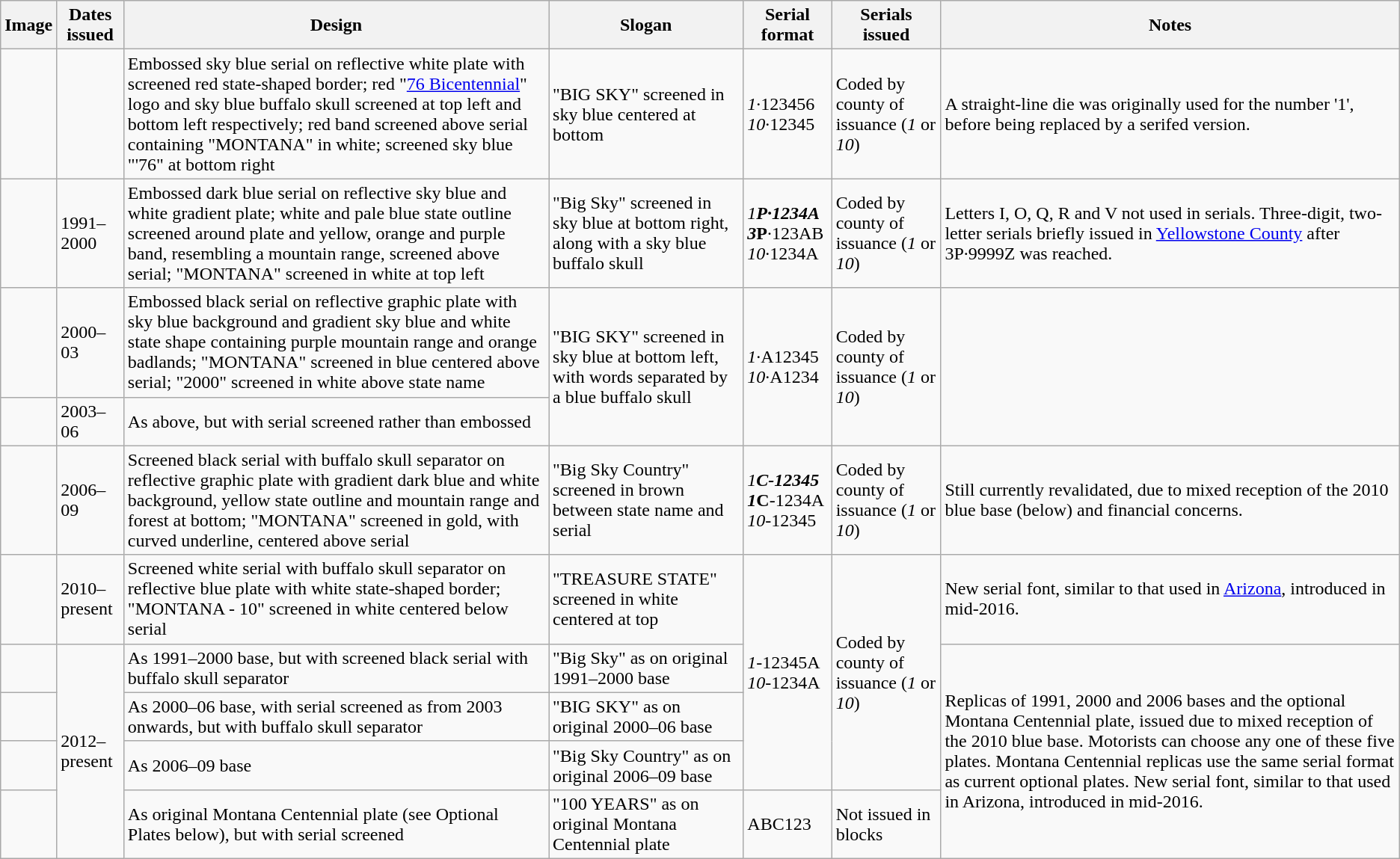<table class="wikitable">
<tr>
<th>Image</th>
<th>Dates issued</th>
<th>Design</th>
<th>Slogan</th>
<th>Serial format</th>
<th>Serials issued</th>
<th>Notes</th>
</tr>
<tr>
<td></td>
<td></td>
<td>Embossed sky blue serial on reflective white plate with screened red state-shaped border; red "<a href='#'>76 Bicentennial</a>" logo and sky blue buffalo skull screened at top left and bottom left respectively; red band screened above serial containing "MONTANA" in white; screened sky blue "'76" at bottom right</td>
<td>"BIG SKY" screened in sky blue centered at bottom</td>
<td><em>1</em>·123456<br><em>10</em>·12345</td>
<td>Coded by county of issuance (<em>1</em> or <em>10</em>)</td>
<td>A straight-line die was originally used for the number '1', before being replaced by a serifed version.</td>
</tr>
<tr>
<td></td>
<td>1991–2000</td>
<td>Embossed dark blue serial on reflective sky blue and white gradient plate; white and pale blue state outline screened around plate and yellow, orange and purple band, resembling a mountain range, screened above serial; "MONTANA" screened in white at top left</td>
<td>"Big Sky" screened in sky blue at bottom right, along with a sky blue buffalo skull</td>
<td><em>1<strong><em>P<strong>·1234A<br></em></strong>3</em>P</strong>·123AB<br><em>10</em>·1234A</td>
<td>Coded by county of issuance (<em>1</em> or <em>10</em>)</td>
<td>Letters I, O, Q, R and V not used in serials. Three-digit, two-letter serials briefly issued in <a href='#'>Yellowstone County</a> after 3P·9999Z was reached.</td>
</tr>
<tr>
<td></td>
<td>2000–03</td>
<td>Embossed black serial on reflective graphic plate with sky blue background and gradient sky blue and white state shape containing purple mountain range and orange badlands; "MONTANA" screened in blue centered above serial; "2000" screened in white above state name</td>
<td rowspan="2">"BIG SKY" screened in sky blue at bottom left, with words separated by a blue buffalo skull</td>
<td rowspan="2"><em>1</em>·A12345<br><em>10</em>·A1234</td>
<td rowspan="2">Coded by county of issuance (<em>1</em> or <em>10</em>)</td>
<td rowspan="2"></td>
</tr>
<tr>
<td></td>
<td>2003–06</td>
<td>As above, but with serial screened rather than embossed</td>
</tr>
<tr>
<td></td>
<td>2006–09</td>
<td>Screened black serial with buffalo skull separator on reflective graphic plate with gradient dark blue and white background, yellow state outline and mountain range and forest at bottom; "MONTANA" screened in gold, with curved underline, centered above serial</td>
<td>"Big Sky Country" screened in brown between state name and serial</td>
<td><em>1<strong><em>C<strong>-12345<br></em>1</em></strong>C</strong>-1234A<br><em>10</em>-12345</td>
<td>Coded by county of issuance (<em>1</em> or <em>10</em>)</td>
<td>Still currently revalidated, due to mixed reception of the 2010 blue base (below) and financial concerns.</td>
</tr>
<tr>
<td><br></td>
<td>2010–present</td>
<td>Screened white serial with buffalo skull separator on reflective blue plate with white state-shaped border; "MONTANA - 10" screened in white centered below serial</td>
<td>"TREASURE STATE" screened in white centered at top</td>
<td rowspan="4"><em>1</em>-12345A<br><em>10</em>-1234A</td>
<td rowspan="4">Coded by county of issuance (<em>1</em> or <em>10</em>)</td>
<td>New serial font, similar to that used in <a href='#'>Arizona</a>, introduced in mid-2016.</td>
</tr>
<tr>
<td></td>
<td rowspan="4">2012–present</td>
<td>As 1991–2000 base, but with screened black serial with buffalo skull separator</td>
<td>"Big Sky" as on original 1991–2000 base</td>
<td rowspan="4">Replicas of 1991, 2000 and 2006 bases and the optional Montana Centennial plate, issued due to mixed reception of the 2010 blue base. Motorists can choose any one of these five plates. Montana Centennial replicas use the same serial format as current optional plates. New serial font, similar to that used in Arizona, introduced in mid-2016.</td>
</tr>
<tr>
<td><br></td>
<td>As 2000–06 base, with serial screened as from 2003 onwards, but with buffalo skull separator</td>
<td>"BIG SKY" as on original 2000–06 base</td>
</tr>
<tr>
<td><br></td>
<td>As 2006–09 base</td>
<td>"Big Sky Country" as on original 2006–09 base</td>
</tr>
<tr>
<td><br></td>
<td>As original Montana Centennial plate (see Optional Plates below), but with serial screened</td>
<td>"100 YEARS" as on original Montana Centennial plate</td>
<td>ABC123</td>
<td>Not issued in blocks</td>
</tr>
</table>
